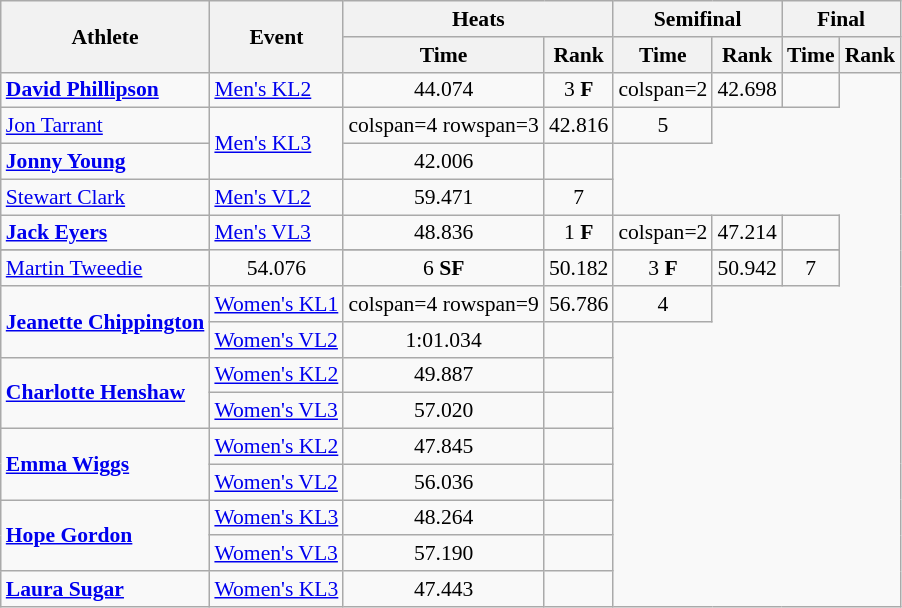<table class="wikitable" style="font-size:90%">
<tr>
<th rowspan="2">Athlete</th>
<th rowspan="2">Event</th>
<th colspan="2">Heats</th>
<th colspan="2">Semifinal</th>
<th colspan="2">Final</th>
</tr>
<tr>
<th>Time</th>
<th>Rank</th>
<th>Time</th>
<th>Rank</th>
<th>Time</th>
<th>Rank</th>
</tr>
<tr align=center>
<td align=left><strong><a href='#'>David Phillipson</a></strong></td>
<td align=left><a href='#'>Men's KL2</a></td>
<td>44.074</td>
<td>3 <strong>F</strong></td>
<td>colspan=2 </td>
<td>42.698</td>
<td></td>
</tr>
<tr align=center>
<td align=left><a href='#'>Jon Tarrant</a></td>
<td align=left rowspan="2"><a href='#'>Men's KL3</a></td>
<td>colspan=4 rowspan=3 </td>
<td>42.816</td>
<td>5</td>
</tr>
<tr align=center>
<td align=left><strong><a href='#'>Jonny Young</a></strong></td>
<td>42.006</td>
<td></td>
</tr>
<tr align=center>
<td align=left><a href='#'>Stewart Clark</a></td>
<td align=left><a href='#'>Men's VL2</a></td>
<td>59.471</td>
<td>7</td>
</tr>
<tr align=center>
<td align=left><strong><a href='#'>Jack Eyers</a></strong></td>
<td align=left rowspan="2"><a href='#'>Men's VL3</a></td>
<td>48.836</td>
<td>1 <strong>F</strong></td>
<td>colspan=2 </td>
<td>47.214</td>
<td></td>
</tr>
<tr>
</tr>
<tr align=center>
<td align=left><a href='#'>Martin Tweedie</a></td>
<td>54.076</td>
<td>6 <strong>SF</strong></td>
<td>50.182</td>
<td>3 <strong>F</strong></td>
<td>50.942</td>
<td>7</td>
</tr>
<tr align=center>
<td align=left rowspan=2><strong><a href='#'>Jeanette Chippington</a></strong></td>
<td align=left><a href='#'>Women's KL1</a></td>
<td>colspan=4 rowspan=9 </td>
<td>56.786</td>
<td>4</td>
</tr>
<tr align=center>
<td align=left><a href='#'>Women's VL2</a></td>
<td>1:01.034</td>
<td></td>
</tr>
<tr align=center>
<td align=left rowspan=2><strong><a href='#'>Charlotte Henshaw</a></strong></td>
<td align=left><a href='#'>Women's KL2</a></td>
<td>49.887</td>
<td></td>
</tr>
<tr align=center>
<td align=left><a href='#'>Women's VL3</a></td>
<td>57.020</td>
<td></td>
</tr>
<tr align=center>
<td align=left rowspan=2><strong><a href='#'>Emma Wiggs</a></strong></td>
<td align=left><a href='#'>Women's KL2</a></td>
<td>47.845</td>
<td></td>
</tr>
<tr align=center>
<td align=left><a href='#'>Women's VL2</a></td>
<td>56.036</td>
<td></td>
</tr>
<tr align=center>
<td align=left rowspan=2><strong><a href='#'>Hope Gordon</a></strong></td>
<td align=left><a href='#'>Women's KL3</a></td>
<td>48.264</td>
<td></td>
</tr>
<tr align=center>
<td align=left><a href='#'>Women's VL3</a></td>
<td>57.190</td>
<td></td>
</tr>
<tr align=center>
<td align=left rowspan=2><strong><a href='#'>Laura Sugar</a></strong></td>
<td align=left><a href='#'>Women's KL3</a></td>
<td>47.443</td>
<td></td>
</tr>
</table>
